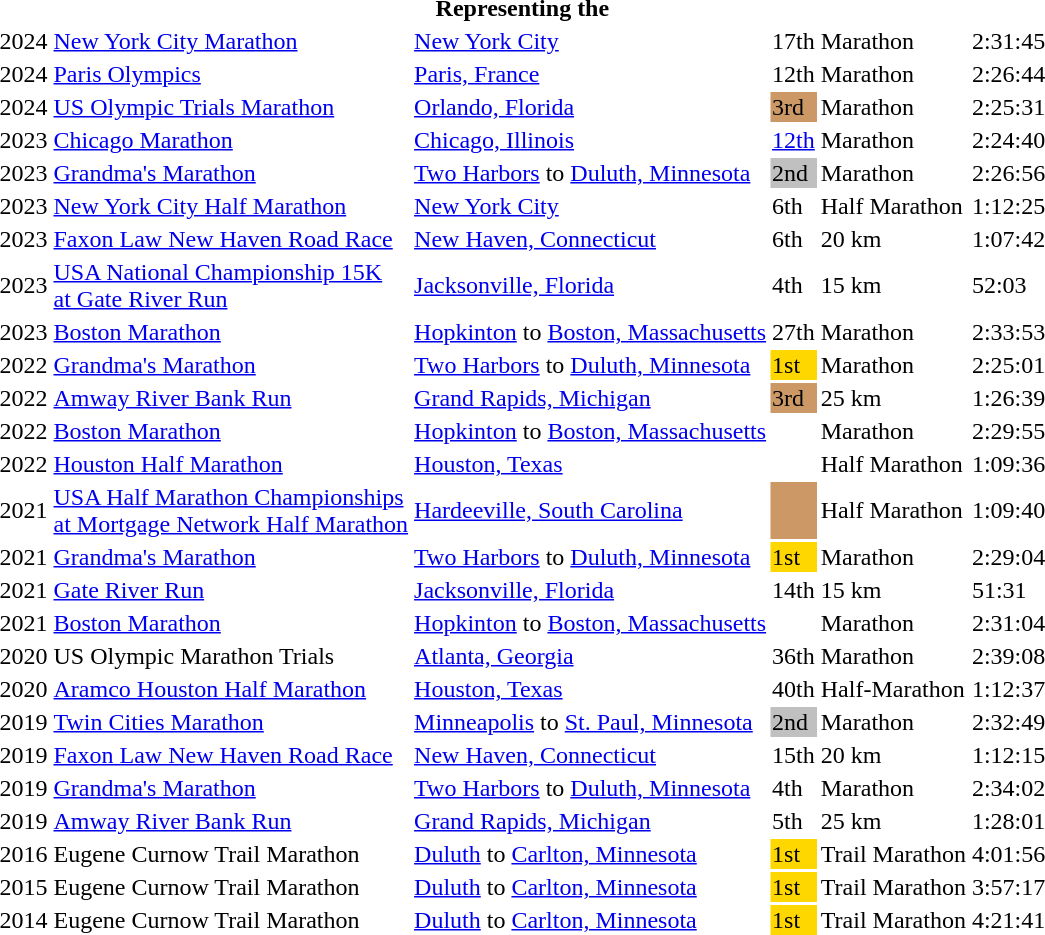<table>
<tr>
<th colspan="6">Representing the </th>
</tr>
<tr>
<td>2024</td>
<td><a href='#'>New York City Marathon</a></td>
<td><a href='#'>New York City</a></td>
<td>17th</td>
<td>Marathon</td>
<td>2:31:45</td>
</tr>
<tr>
<td>2024</td>
<td><a href='#'>Paris Olympics</a></td>
<td><a href='#'>Paris, France</a></td>
<td>12th</td>
<td>Marathon</td>
<td>2:26:44</td>
</tr>
<tr>
<td>2024</td>
<td><a href='#'>US Olympic Trials Marathon</a></td>
<td><a href='#'>Orlando, Florida</a></td>
<td bgcolor="cc9966">3rd</td>
<td>Marathon</td>
<td>2:25:31</td>
</tr>
<tr>
<td>2023</td>
<td><a href='#'>Chicago Marathon</a></td>
<td><a href='#'>Chicago, Illinois</a></td>
<td><a href='#'>12th</a></td>
<td>Marathon</td>
<td>2:24:40</td>
</tr>
<tr>
<td>2023</td>
<td><a href='#'>Grandma's Marathon</a></td>
<td><a href='#'>Two Harbors</a> to <a href='#'>Duluth, Minnesota</a></td>
<td bgcolor="silver">2nd</td>
<td>Marathon</td>
<td>2:26:56</td>
</tr>
<tr>
<td>2023</td>
<td><a href='#'>New York City Half Marathon</a></td>
<td><a href='#'>New York City</a></td>
<td>6th</td>
<td>Half Marathon</td>
<td>1:12:25</td>
</tr>
<tr>
<td>2023</td>
<td><a href='#'>Faxon Law New Haven Road Race</a></td>
<td><a href='#'>New Haven, Connecticut</a></td>
<td>6th</td>
<td>20 km</td>
<td>1:07:42</td>
</tr>
<tr>
<td>2023</td>
<td><a href='#'>USA National Championship 15K<br>at Gate River Run</a></td>
<td><a href='#'>Jacksonville, Florida</a></td>
<td>4th</td>
<td>15 km</td>
<td>52:03</td>
</tr>
<tr>
<td>2023</td>
<td><a href='#'>Boston Marathon</a></td>
<td><a href='#'>Hopkinton</a> to <a href='#'>Boston, Massachusetts</a></td>
<td>27th</td>
<td>Marathon</td>
<td>2:33:53</td>
</tr>
<tr>
<td>2022</td>
<td><a href='#'>Grandma's Marathon</a></td>
<td><a href='#'>Two Harbors</a> to <a href='#'>Duluth, Minnesota</a></td>
<td bgcolor="gold">1st</td>
<td>Marathon</td>
<td>2:25:01</td>
</tr>
<tr>
<td>2022</td>
<td><a href='#'>Amway River Bank Run</a></td>
<td><a href='#'>Grand Rapids, Michigan</a></td>
<td bgcolor="cc9966">3rd</td>
<td>25 km</td>
<td>1:26:39</td>
</tr>
<tr>
<td>2022</td>
<td><a href='#'>Boston Marathon</a></td>
<td><a href='#'>Hopkinton</a> to <a href='#'>Boston, Massachusetts</a></td>
<td></td>
<td>Marathon</td>
<td>2:29:55</td>
</tr>
<tr>
<td>2022</td>
<td><a href='#'>Houston Half Marathon</a></td>
<td><a href='#'>Houston, Texas</a></td>
<td bgcolor=></td>
<td>Half Marathon</td>
<td>1:09:36</td>
</tr>
<tr>
<td>2021</td>
<td><a href='#'>USA Half Marathon Championships<br> at Mortgage Network Half Marathon</a></td>
<td><a href='#'>Hardeeville, South Carolina</a></td>
<td bgcolor="cc9966"></td>
<td>Half Marathon</td>
<td>1:09:40</td>
</tr>
<tr>
<td>2021</td>
<td><a href='#'>Grandma's Marathon</a></td>
<td><a href='#'>Two Harbors</a> to <a href='#'>Duluth, Minnesota</a></td>
<td bgcolor="gold">1st</td>
<td>Marathon</td>
<td>2:29:04</td>
</tr>
<tr>
<td>2021</td>
<td><a href='#'>Gate River Run</a></td>
<td><a href='#'>Jacksonville, Florida</a></td>
<td>14th</td>
<td>15 km</td>
<td>51:31</td>
</tr>
<tr>
<td>2021</td>
<td><a href='#'>Boston Marathon</a></td>
<td><a href='#'>Hopkinton</a> to <a href='#'>Boston, Massachusetts</a></td>
<td></td>
<td>Marathon</td>
<td>2:31:04</td>
</tr>
<tr>
<td>2020</td>
<td>US Olympic Marathon Trials</td>
<td><a href='#'>Atlanta, Georgia</a></td>
<td>36th</td>
<td>Marathon</td>
<td>2:39:08</td>
</tr>
<tr>
<td>2020</td>
<td><a href='#'>Aramco Houston Half Marathon</a></td>
<td><a href='#'>Houston, Texas</a></td>
<td>40th</td>
<td>Half-Marathon</td>
<td>1:12:37</td>
</tr>
<tr>
<td>2019</td>
<td><a href='#'>Twin Cities Marathon</a></td>
<td><a href='#'>Minneapolis</a> to <a href='#'>St. Paul, Minnesota</a></td>
<td bgcolor="silver">2nd</td>
<td>Marathon</td>
<td>2:32:49</td>
</tr>
<tr>
<td>2019</td>
<td><a href='#'>Faxon Law New Haven Road Race</a></td>
<td><a href='#'>New Haven, Connecticut</a></td>
<td>15th</td>
<td>20 km</td>
<td>1:12:15</td>
</tr>
<tr>
<td>2019</td>
<td><a href='#'>Grandma's Marathon</a></td>
<td><a href='#'>Two Harbors</a> to <a href='#'>Duluth, Minnesota</a></td>
<td>4th</td>
<td>Marathon</td>
<td>2:34:02</td>
</tr>
<tr>
<td>2019</td>
<td><a href='#'>Amway River Bank Run</a></td>
<td><a href='#'>Grand Rapids, Michigan</a></td>
<td>5th</td>
<td>25 km</td>
<td>1:28:01</td>
</tr>
<tr>
<td>2016</td>
<td>Eugene Curnow Trail Marathon</td>
<td><a href='#'>Duluth</a> to <a href='#'>Carlton, Minnesota</a></td>
<td bgcolor="gold">1st</td>
<td>Trail Marathon</td>
<td>4:01:56</td>
</tr>
<tr>
<td>2015</td>
<td>Eugene Curnow Trail Marathon</td>
<td><a href='#'>Duluth</a> to <a href='#'>Carlton, Minnesota</a></td>
<td bgcolor="gold">1st</td>
<td>Trail Marathon</td>
<td>3:57:17</td>
</tr>
<tr>
<td>2014</td>
<td>Eugene Curnow Trail Marathon</td>
<td><a href='#'>Duluth</a> to <a href='#'>Carlton, Minnesota</a></td>
<td bgcolor="gold">1st</td>
<td>Trail Marathon</td>
<td>4:21:41</td>
</tr>
</table>
